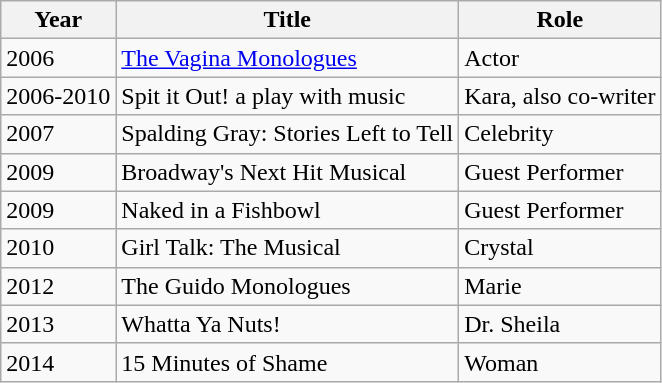<table class="wikitable">
<tr>
<th>Year</th>
<th>Title</th>
<th>Role</th>
</tr>
<tr>
<td>2006</td>
<td><a href='#'>The Vagina Monologues</a></td>
<td>Actor</td>
</tr>
<tr>
<td>2006-2010</td>
<td>Spit it Out! a play with music</td>
<td>Kara, also co-writer</td>
</tr>
<tr>
<td>2007</td>
<td>Spalding Gray: Stories Left to Tell</td>
<td>Celebrity</td>
</tr>
<tr>
<td>2009</td>
<td>Broadway's Next Hit Musical</td>
<td>Guest Performer</td>
</tr>
<tr>
<td>2009</td>
<td>Naked in a Fishbowl</td>
<td>Guest Performer</td>
</tr>
<tr>
<td>2010</td>
<td>Girl Talk: The Musical</td>
<td>Crystal</td>
</tr>
<tr>
<td>2012</td>
<td>The Guido Monologues</td>
<td>Marie</td>
</tr>
<tr>
<td>2013</td>
<td>Whatta Ya Nuts!</td>
<td>Dr. Sheila</td>
</tr>
<tr>
<td>2014</td>
<td>15 Minutes of Shame</td>
<td>Woman</td>
</tr>
</table>
